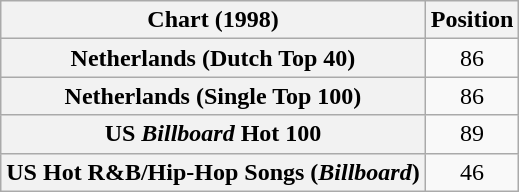<table class="wikitable sortable plainrowheaders">
<tr>
<th>Chart (1998)</th>
<th>Position</th>
</tr>
<tr>
<th scope="row">Netherlands (Dutch Top 40)</th>
<td align="center">86</td>
</tr>
<tr>
<th scope="row">Netherlands (Single Top 100)</th>
<td align="center">86</td>
</tr>
<tr>
<th scope="row">US <em>Billboard</em> Hot 100</th>
<td align="center">89</td>
</tr>
<tr>
<th scope="row">US Hot R&B/Hip-Hop Songs (<em>Billboard</em>)</th>
<td align="center">46</td>
</tr>
</table>
